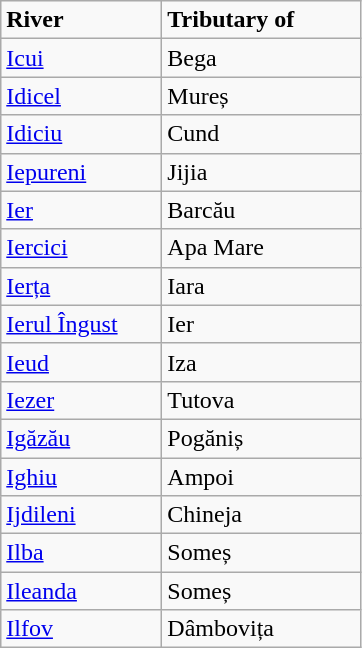<table class="wikitable">
<tr>
<td width="100pt"><strong>River</strong></td>
<td width="125pt"><strong>Tributary of</strong></td>
</tr>
<tr>
<td><a href='#'>Icui</a></td>
<td>Bega</td>
</tr>
<tr>
<td><a href='#'>Idicel</a></td>
<td>Mureș</td>
</tr>
<tr>
<td><a href='#'>Idiciu</a></td>
<td>Cund</td>
</tr>
<tr>
<td><a href='#'>Iepureni</a></td>
<td>Jijia</td>
</tr>
<tr>
<td><a href='#'>Ier</a></td>
<td>Barcău</td>
</tr>
<tr>
<td><a href='#'>Iercici</a></td>
<td>Apa Mare</td>
</tr>
<tr>
<td><a href='#'>Ierța</a></td>
<td>Iara</td>
</tr>
<tr>
<td><a href='#'>Ierul Îngust</a></td>
<td>Ier</td>
</tr>
<tr>
<td><a href='#'>Ieud</a></td>
<td>Iza</td>
</tr>
<tr>
<td><a href='#'>Iezer</a></td>
<td>Tutova</td>
</tr>
<tr>
<td><a href='#'>Igăzău</a></td>
<td>Pogăniș</td>
</tr>
<tr>
<td><a href='#'>Ighiu</a></td>
<td>Ampoi</td>
</tr>
<tr>
<td><a href='#'>Ijdileni</a></td>
<td>Chineja</td>
</tr>
<tr>
<td><a href='#'>Ilba</a></td>
<td>Someș</td>
</tr>
<tr>
<td><a href='#'>Ileanda</a></td>
<td>Someș</td>
</tr>
<tr>
<td><a href='#'>Ilfov</a></td>
<td>Dâmbovița</td>
</tr>
</table>
